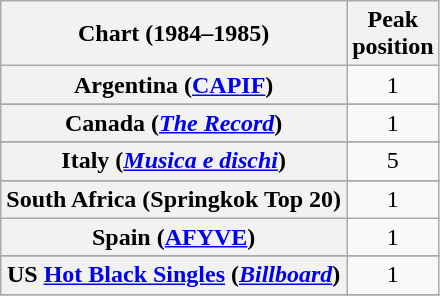<table class="wikitable sortable plainrowheaders" style="text-align:center">
<tr>
<th scope="col">Chart (1984–1985)</th>
<th scope="col">Peak<br>position</th>
</tr>
<tr>
<th scope="row">Argentina (<a href='#'>CAPIF</a>)</th>
<td>1</td>
</tr>
<tr>
</tr>
<tr>
</tr>
<tr>
</tr>
<tr>
</tr>
<tr>
</tr>
<tr>
<th scope="row">Canada (<a href='#'><em>The Record</em></a>)</th>
<td>1</td>
</tr>
<tr>
</tr>
<tr>
</tr>
<tr>
<th scope="row">Italy (<em><a href='#'>Musica e dischi</a></em>)</th>
<td>5</td>
</tr>
<tr>
</tr>
<tr>
</tr>
<tr>
</tr>
<tr>
</tr>
<tr>
<th scope="row">South Africa (Springkok Top 20)</th>
<td>1</td>
</tr>
<tr>
<th scope="row">Spain (<a href='#'>AFYVE</a>)</th>
<td>1</td>
</tr>
<tr>
</tr>
<tr>
</tr>
<tr>
</tr>
<tr>
</tr>
<tr>
</tr>
<tr>
<th scope="row">US <a href='#'>Hot Black Singles</a> (<em><a href='#'>Billboard</a></em>)</th>
<td>1</td>
</tr>
<tr>
</tr>
</table>
